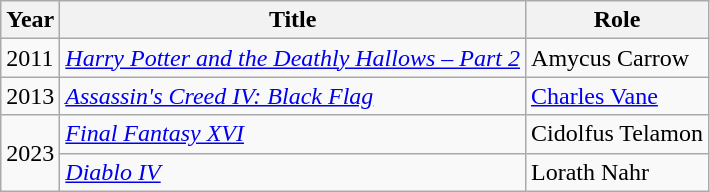<table class = "wikitable sortable">
<tr>
<th>Year</th>
<th>Title</th>
<th>Role</th>
</tr>
<tr>
<td>2011</td>
<td><em><a href='#'>Harry Potter and the Deathly Hallows – Part 2</a></em></td>
<td>Amycus Carrow</td>
</tr>
<tr>
<td>2013</td>
<td><em><a href='#'>Assassin's Creed IV: Black Flag</a></em></td>
<td><a href='#'>Charles Vane</a></td>
</tr>
<tr>
<td rowspan="2">2023</td>
<td><em><a href='#'>Final Fantasy XVI</a></em></td>
<td>Cidolfus Telamon</td>
</tr>
<tr>
<td><em><a href='#'>Diablo IV</a></em> </td>
<td>Lorath Nahr</td>
</tr>
</table>
